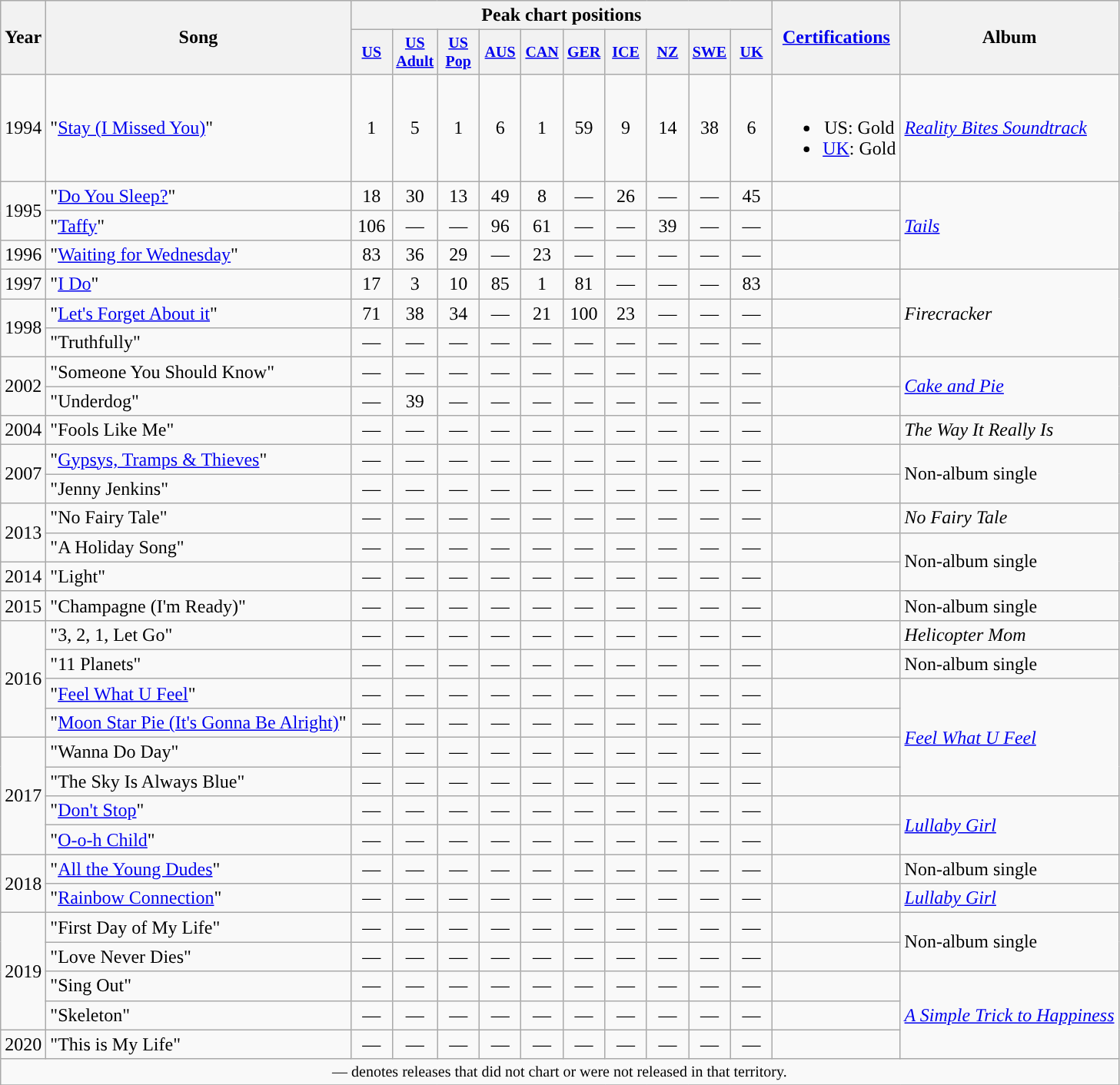<table class="wikitable" style="text-align:center;">
<tr>
<th rowspan="2">Year</th>
<th rowspan="2">Song</th>
<th colspan="10">Peak chart positions</th>
<th scope="col" rowspan="2"><a href='#'>Certifications</a></th>
<th rowspan="2">Album</th>
</tr>
<tr style="font-size:smaller;">
<th width="30"><a href='#'>US</a><br></th>
<th width="30"><a href='#'>US<br>Adult</a><br></th>
<th width="30"><a href='#'>US Pop</a><br></th>
<th width="30"><a href='#'>AUS</a><br></th>
<th width="30"><a href='#'>CAN</a><br></th>
<th width="30"><a href='#'>GER</a><br></th>
<th width="30"><a href='#'>ICE</a><br></th>
<th width="30"><a href='#'>NZ</a><br></th>
<th width="30"><a href='#'>SWE</a><br></th>
<th width="30"><a href='#'>UK</a><br></th>
</tr>
<tr>
<td>1994</td>
<td align="left">"<a href='#'>Stay (I Missed You)</a>"</td>
<td>1</td>
<td>5</td>
<td>1</td>
<td>6</td>
<td>1</td>
<td>59</td>
<td>9</td>
<td>14</td>
<td>38</td>
<td>6</td>
<td><br><ul><li>US: Gold</li><li><a href='#'>UK</a>: Gold</li></ul></td>
<td align="left"><em><a href='#'>Reality Bites Soundtrack</a></em></td>
</tr>
<tr>
<td rowspan="2">1995</td>
<td align="left">"<a href='#'>Do You Sleep?</a>"</td>
<td>18</td>
<td>30</td>
<td>13</td>
<td>49</td>
<td>8</td>
<td>—</td>
<td>26</td>
<td>—</td>
<td>—</td>
<td>45</td>
<td></td>
<td align="left" rowspan="3"><em><a href='#'>Tails</a></em></td>
</tr>
<tr>
<td align="left">"<a href='#'>Taffy</a>"</td>
<td>106</td>
<td>—</td>
<td>—</td>
<td>96</td>
<td>61</td>
<td>—</td>
<td>—</td>
<td>39</td>
<td>—</td>
<td>—</td>
<td></td>
</tr>
<tr>
<td>1996</td>
<td align="left">"<a href='#'>Waiting for Wednesday</a>"</td>
<td>83</td>
<td>36</td>
<td>29</td>
<td>—</td>
<td>23</td>
<td>—</td>
<td>—</td>
<td>—</td>
<td>—</td>
<td>—</td>
<td></td>
</tr>
<tr>
<td>1997</td>
<td align="left">"<a href='#'>I Do</a>"</td>
<td>17</td>
<td>3</td>
<td>10</td>
<td>85</td>
<td>1</td>
<td>81</td>
<td>—</td>
<td>—</td>
<td>—</td>
<td>83</td>
<td></td>
<td align="left" rowspan="3"><em>Firecracker</em></td>
</tr>
<tr>
<td rowspan="2">1998</td>
<td align="left">"<a href='#'>Let's Forget About it</a>"</td>
<td>71</td>
<td>38</td>
<td>34</td>
<td>—</td>
<td>21</td>
<td>100</td>
<td>23</td>
<td>—</td>
<td>—</td>
<td>—</td>
<td></td>
</tr>
<tr>
<td align="left">"Truthfully"</td>
<td>—</td>
<td>—</td>
<td>—</td>
<td>—</td>
<td>—</td>
<td>—</td>
<td>—</td>
<td>—</td>
<td>—</td>
<td>—</td>
<td></td>
</tr>
<tr>
<td rowspan="2">2002</td>
<td align="left">"Someone You Should Know"</td>
<td>—</td>
<td>—</td>
<td>—</td>
<td>—</td>
<td>—</td>
<td>—</td>
<td>—</td>
<td>—</td>
<td>—</td>
<td>—</td>
<td></td>
<td rowspan="2" align="left"><em><a href='#'>Cake and Pie</a></em></td>
</tr>
<tr>
<td align="left">"Underdog"</td>
<td>—</td>
<td>39</td>
<td>—</td>
<td>—</td>
<td>—</td>
<td>—</td>
<td>—</td>
<td>—</td>
<td>—</td>
<td>—</td>
<td></td>
</tr>
<tr>
<td>2004</td>
<td align="left">"Fools Like Me"</td>
<td>—</td>
<td>—</td>
<td>—</td>
<td>—</td>
<td>—</td>
<td>—</td>
<td>—</td>
<td>—</td>
<td>—</td>
<td>—</td>
<td></td>
<td align="left"><em>The Way It Really Is</em></td>
</tr>
<tr>
<td rowspan="2">2007</td>
<td align="left">"<a href='#'>Gypsys, Tramps & Thieves</a>"</td>
<td>—</td>
<td>—</td>
<td>—</td>
<td>—</td>
<td>—</td>
<td>—</td>
<td>—</td>
<td>—</td>
<td>—</td>
<td>—</td>
<td></td>
<td rowspan="2" align="left">Non-album single</td>
</tr>
<tr>
<td align="left">"Jenny Jenkins"</td>
<td>—</td>
<td>—</td>
<td>—</td>
<td>—</td>
<td>—</td>
<td>—</td>
<td>—</td>
<td>—</td>
<td>—</td>
<td>—</td>
<td></td>
</tr>
<tr>
<td rowspan="2">2013</td>
<td align="left">"No Fairy Tale"</td>
<td>—</td>
<td>—</td>
<td>—</td>
<td>—</td>
<td>—</td>
<td>—</td>
<td>—</td>
<td>—</td>
<td>—</td>
<td>—</td>
<td></td>
<td align="left"><em>No Fairy Tale</em></td>
</tr>
<tr>
<td align="left">"A Holiday Song"</td>
<td>—</td>
<td>—</td>
<td>—</td>
<td>—</td>
<td>—</td>
<td>—</td>
<td>—</td>
<td>—</td>
<td>—</td>
<td>—</td>
<td></td>
<td rowspan="2" align="left">Non-album single</td>
</tr>
<tr>
<td>2014</td>
<td align="left">"Light"</td>
<td>—</td>
<td>—</td>
<td>—</td>
<td>—</td>
<td>—</td>
<td>—</td>
<td>—</td>
<td>—</td>
<td>—</td>
<td>—</td>
<td></td>
</tr>
<tr>
<td>2015</td>
<td align="left">"Champagne (I'm Ready)"</td>
<td>—</td>
<td>—</td>
<td>—</td>
<td>—</td>
<td>—</td>
<td>—</td>
<td>—</td>
<td>—</td>
<td>—</td>
<td>—</td>
<td></td>
<td align="left">Non-album single</td>
</tr>
<tr>
<td rowspan="4">2016</td>
<td align="left">"3, 2, 1, Let Go"</td>
<td>—</td>
<td>—</td>
<td>—</td>
<td>—</td>
<td>—</td>
<td>—</td>
<td>—</td>
<td>—</td>
<td>—</td>
<td>—</td>
<td></td>
<td align="left"><em>Helicopter Mom</em></td>
</tr>
<tr>
<td align="left">"11 Planets"</td>
<td>—</td>
<td>—</td>
<td>—</td>
<td>—</td>
<td>—</td>
<td>—</td>
<td>—</td>
<td>—</td>
<td>—</td>
<td>—</td>
<td></td>
<td align="left">Non-album single</td>
</tr>
<tr>
<td align="left">"<a href='#'>Feel What U Feel</a>" <br> </td>
<td>—</td>
<td>—</td>
<td>—</td>
<td>—</td>
<td>—</td>
<td>—</td>
<td>—</td>
<td>—</td>
<td>—</td>
<td>—</td>
<td></td>
<td rowspan="4" align="left"><em><a href='#'>Feel What U Feel</a></em></td>
</tr>
<tr>
<td align="left">"<a href='#'>Moon Star Pie (It's Gonna Be Alright)</a>"</td>
<td>—</td>
<td>—</td>
<td>—</td>
<td>—</td>
<td>—</td>
<td>—</td>
<td>—</td>
<td>—</td>
<td>—</td>
<td>—</td>
<td></td>
</tr>
<tr>
<td rowspan="4">2017</td>
<td align="left">"Wanna Do Day" <br> </td>
<td>—</td>
<td>—</td>
<td>—</td>
<td>—</td>
<td>—</td>
<td>—</td>
<td>—</td>
<td>—</td>
<td>—</td>
<td>—</td>
<td></td>
</tr>
<tr>
<td align="left">"The Sky Is Always Blue"</td>
<td>—</td>
<td>—</td>
<td>—</td>
<td>—</td>
<td>—</td>
<td>—</td>
<td>—</td>
<td>—</td>
<td>—</td>
<td>—</td>
<td></td>
</tr>
<tr>
<td align="left">"<a href='#'>Don't Stop</a>"</td>
<td>—</td>
<td>—</td>
<td>—</td>
<td>—</td>
<td>—</td>
<td>—</td>
<td>—</td>
<td>—</td>
<td>—</td>
<td>—</td>
<td></td>
<td rowspan="2" align="left"><em><a href='#'>Lullaby Girl</a></em></td>
</tr>
<tr>
<td align="left">"<a href='#'>O-o-h Child</a>"</td>
<td>—</td>
<td>—</td>
<td>—</td>
<td>—</td>
<td>—</td>
<td>—</td>
<td>—</td>
<td>—</td>
<td>—</td>
<td>—</td>
<td></td>
</tr>
<tr>
<td rowspan="2">2018</td>
<td align="left">"<a href='#'>All the Young Dudes</a>"</td>
<td>—</td>
<td>—</td>
<td>—</td>
<td>—</td>
<td>—</td>
<td>—</td>
<td>—</td>
<td>—</td>
<td>—</td>
<td>—</td>
<td></td>
<td align="left">Non-album single</td>
</tr>
<tr>
<td align="left">"<a href='#'>Rainbow Connection</a>"</td>
<td>—</td>
<td>—</td>
<td>—</td>
<td>—</td>
<td>—</td>
<td>—</td>
<td>—</td>
<td>—</td>
<td>—</td>
<td>—</td>
<td></td>
<td align="left"><em><a href='#'>Lullaby Girl</a></em></td>
</tr>
<tr>
<td rowspan="4">2019</td>
<td align="left">"First Day of My Life"</td>
<td>—</td>
<td>—</td>
<td>—</td>
<td>—</td>
<td>—</td>
<td>—</td>
<td>—</td>
<td>—</td>
<td>—</td>
<td>—</td>
<td></td>
<td rowspan=2 align="left">Non-album single</td>
</tr>
<tr>
<td align="left">"Love Never Dies"</td>
<td>—</td>
<td>—</td>
<td>—</td>
<td>—</td>
<td>—</td>
<td>—</td>
<td>—</td>
<td>—</td>
<td>—</td>
<td>—</td>
<td></td>
</tr>
<tr>
<td align="left">"Sing Out"</td>
<td>—</td>
<td>—</td>
<td>—</td>
<td>—</td>
<td>—</td>
<td>—</td>
<td>—</td>
<td>—</td>
<td>—</td>
<td>—</td>
<td></td>
<td rowspan="3" align="left"><em><a href='#'>A Simple Trick to Happiness</a></em></td>
</tr>
<tr>
<td align="left">"Skeleton"</td>
<td>—</td>
<td>—</td>
<td>—</td>
<td>—</td>
<td>—</td>
<td>—</td>
<td>—</td>
<td>—</td>
<td>—</td>
<td>—</td>
<td></td>
</tr>
<tr>
<td>2020</td>
<td align="left">"This is My Life"</td>
<td>—</td>
<td>—</td>
<td>—</td>
<td>—</td>
<td>—</td>
<td>—</td>
<td>—</td>
<td>—</td>
<td>—</td>
<td>—</td>
<td></td>
</tr>
<tr>
<td colspan="14" align="center" style="font-size: 10pt">— denotes releases that did not chart or were not released in that territory.</td>
</tr>
<tr>
</tr>
</table>
